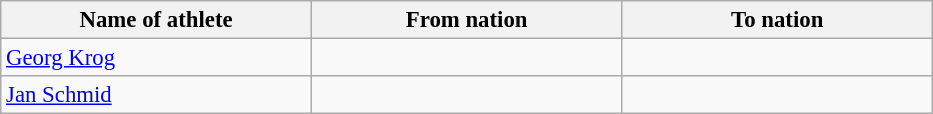<table class="wikitable sortable" style="border-collapse: collapse; font-size: 95%;">
<tr>
<th width=200>Name of athlete</th>
<th width=200>From nation</th>
<th width=200>To nation</th>
</tr>
<tr>
<td><a href='#'>Georg Krog</a></td>
<td></td>
<td></td>
</tr>
<tr>
<td><a href='#'>Jan Schmid</a></td>
<td></td>
<td></td>
</tr>
</table>
